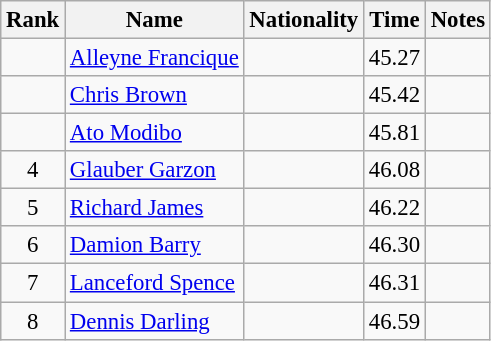<table class="wikitable sortable" style="text-align:center;font-size:95%">
<tr>
<th>Rank</th>
<th>Name</th>
<th>Nationality</th>
<th>Time</th>
<th>Notes</th>
</tr>
<tr>
<td></td>
<td align=left><a href='#'>Alleyne Francique</a></td>
<td align=left></td>
<td>45.27</td>
<td></td>
</tr>
<tr>
<td></td>
<td align=left><a href='#'>Chris Brown</a></td>
<td align=left></td>
<td>45.42</td>
<td></td>
</tr>
<tr>
<td></td>
<td align=left><a href='#'>Ato Modibo</a></td>
<td align=left></td>
<td>45.81</td>
<td></td>
</tr>
<tr>
<td>4</td>
<td align=left><a href='#'>Glauber Garzon</a></td>
<td align=left></td>
<td>46.08</td>
<td></td>
</tr>
<tr>
<td>5</td>
<td align=left><a href='#'>Richard James</a></td>
<td align=left></td>
<td>46.22</td>
<td></td>
</tr>
<tr>
<td>6</td>
<td align=left><a href='#'>Damion Barry</a></td>
<td align=left></td>
<td>46.30</td>
<td></td>
</tr>
<tr>
<td>7</td>
<td align=left><a href='#'>Lanceford Spence</a></td>
<td align=left></td>
<td>46.31</td>
<td></td>
</tr>
<tr>
<td>8</td>
<td align=left><a href='#'>Dennis Darling</a></td>
<td align=left></td>
<td>46.59</td>
<td></td>
</tr>
</table>
